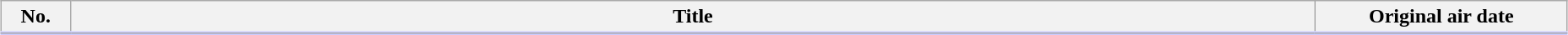<table class="wikitable" style="width:98%; margin:auto; background:#FFF;">
<tr style="border-bottom: 3px solid #CCF;">
<th style="width:3em;">No.</th>
<th>Title</th>
<th style="width:12em;">Original air date</th>
</tr>
<tr>
</tr>
</table>
